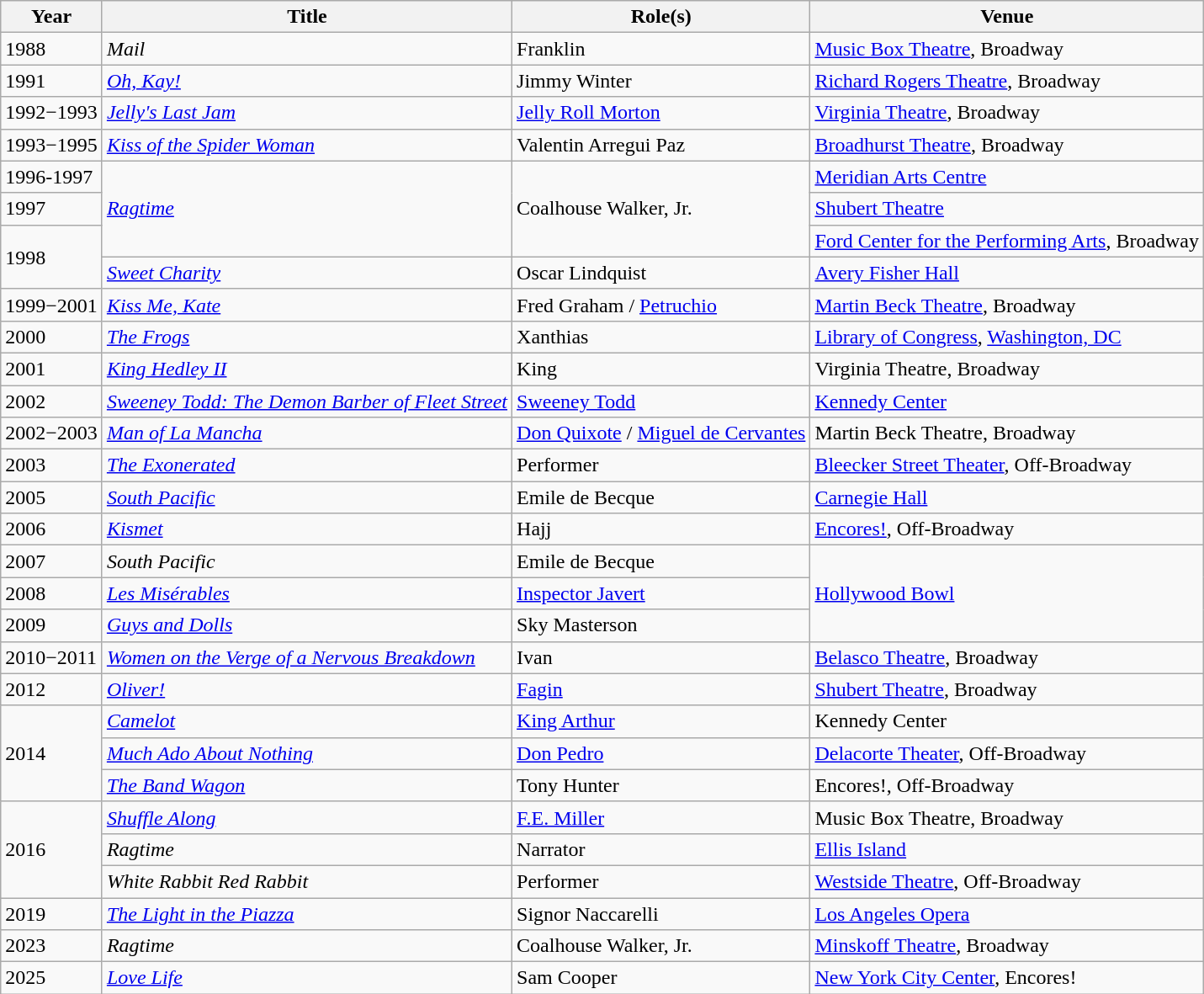<table class="wikitable">
<tr>
<th>Year</th>
<th>Title</th>
<th>Role(s)</th>
<th>Venue</th>
</tr>
<tr>
<td>1988</td>
<td><em>Mail</em></td>
<td>Franklin</td>
<td><a href='#'>Music Box Theatre</a>, Broadway</td>
</tr>
<tr>
<td>1991</td>
<td><em><a href='#'>Oh, Kay!</a></em></td>
<td>Jimmy Winter</td>
<td><a href='#'>Richard Rogers Theatre</a>, Broadway</td>
</tr>
<tr>
<td>1992−1993</td>
<td><em><a href='#'>Jelly's Last Jam</a></em></td>
<td><a href='#'>Jelly Roll Morton</a></td>
<td><a href='#'>Virginia Theatre</a>, Broadway</td>
</tr>
<tr>
<td>1993−1995</td>
<td><em><a href='#'>Kiss of the Spider Woman</a></em></td>
<td>Valentin Arregui Paz</td>
<td><a href='#'>Broadhurst Theatre</a>, Broadway</td>
</tr>
<tr>
<td>1996-1997</td>
<td rowspan=3><em><a href='#'>Ragtime</a></em></td>
<td rowspan=3>Coalhouse Walker, Jr.</td>
<td><a href='#'>Meridian Arts Centre</a></td>
</tr>
<tr>
<td>1997</td>
<td><a href='#'>Shubert Theatre</a></td>
</tr>
<tr>
<td rowspan=2>1998</td>
<td><a href='#'>Ford Center for the Performing Arts</a>, Broadway</td>
</tr>
<tr>
<td><em><a href='#'>Sweet Charity</a></em></td>
<td>Oscar Lindquist</td>
<td><a href='#'>Avery Fisher Hall</a></td>
</tr>
<tr>
<td>1999−2001</td>
<td><em><a href='#'>Kiss Me, Kate</a></em></td>
<td>Fred Graham / <a href='#'>Petruchio</a></td>
<td><a href='#'>Martin Beck Theatre</a>, Broadway</td>
</tr>
<tr>
<td>2000</td>
<td><a href='#'><em>The Frogs</em></a></td>
<td>Xanthias</td>
<td><a href='#'>Library of Congress</a>, <a href='#'>Washington, DC</a></td>
</tr>
<tr>
<td>2001</td>
<td><em><a href='#'>King Hedley II</a></em></td>
<td>King</td>
<td>Virginia Theatre, Broadway</td>
</tr>
<tr>
<td>2002</td>
<td><em><a href='#'>Sweeney Todd: The Demon Barber of Fleet Street</a></em></td>
<td><a href='#'>Sweeney Todd</a></td>
<td><a href='#'>Kennedy Center</a></td>
</tr>
<tr>
<td>2002−2003</td>
<td><em><a href='#'>Man of La Mancha</a></em></td>
<td><a href='#'>Don Quixote</a> / <a href='#'>Miguel de Cervantes</a></td>
<td>Martin Beck Theatre, Broadway</td>
</tr>
<tr>
<td>2003</td>
<td><em><a href='#'>The Exonerated</a></em></td>
<td>Performer</td>
<td><a href='#'>Bleecker Street Theater</a>, Off-Broadway</td>
</tr>
<tr>
<td>2005</td>
<td><em><a href='#'>South Pacific</a></em></td>
<td>Emile de Becque</td>
<td><a href='#'>Carnegie Hall</a></td>
</tr>
<tr>
<td>2006</td>
<td><em><a href='#'>Kismet</a></em></td>
<td>Hajj</td>
<td><a href='#'>Encores!</a>, Off-Broadway</td>
</tr>
<tr>
<td>2007</td>
<td><em>South Pacific</em></td>
<td>Emile de Becque</td>
<td rowspan=3><a href='#'>Hollywood Bowl</a></td>
</tr>
<tr>
<td>2008</td>
<td><em><a href='#'>Les Misérables</a></em></td>
<td><a href='#'>Inspector Javert</a></td>
</tr>
<tr>
<td>2009</td>
<td><em><a href='#'>Guys and Dolls</a></em></td>
<td>Sky Masterson</td>
</tr>
<tr>
<td>2010−2011</td>
<td><em><a href='#'>Women on the Verge of a Nervous Breakdown</a></em></td>
<td>Ivan</td>
<td><a href='#'>Belasco Theatre</a>, Broadway</td>
</tr>
<tr>
<td>2012</td>
<td><em><a href='#'>Oliver!</a></em></td>
<td><a href='#'>Fagin</a></td>
<td><a href='#'>Shubert Theatre</a>, Broadway</td>
</tr>
<tr>
<td rowspan=3>2014</td>
<td><em><a href='#'>Camelot</a></em></td>
<td><a href='#'>King Arthur</a></td>
<td>Kennedy Center</td>
</tr>
<tr>
<td><em><a href='#'>Much Ado About Nothing</a></em></td>
<td><a href='#'>Don Pedro</a></td>
<td><a href='#'>Delacorte Theater</a>, Off-Broadway</td>
</tr>
<tr>
<td><em><a href='#'>The Band Wagon</a></em></td>
<td>Tony Hunter</td>
<td>Encores!, Off-Broadway</td>
</tr>
<tr>
<td rowspan=3>2016</td>
<td><em><a href='#'>Shuffle Along</a></em></td>
<td><a href='#'>F.E. Miller</a></td>
<td>Music Box Theatre, Broadway</td>
</tr>
<tr>
<td><em>Ragtime</em></td>
<td>Narrator</td>
<td><a href='#'>Ellis Island</a></td>
</tr>
<tr>
<td><em>White Rabbit Red Rabbit</em></td>
<td>Performer</td>
<td><a href='#'>Westside Theatre</a>, Off-Broadway</td>
</tr>
<tr>
<td>2019</td>
<td><a href='#'><em>The Light in the Piazza</em></a></td>
<td>Signor Naccarelli</td>
<td><a href='#'>Los Angeles Opera</a></td>
</tr>
<tr>
<td>2023</td>
<td><em>Ragtime</em></td>
<td>Coalhouse Walker, Jr.</td>
<td><a href='#'>Minskoff Theatre</a>, Broadway</td>
</tr>
<tr>
<td>2025</td>
<td><a href='#'><em>Love Life</em></a></td>
<td>Sam Cooper</td>
<td><a href='#'>New York City Center</a>, Encores!</td>
</tr>
</table>
